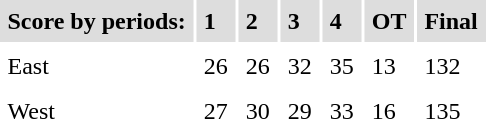<table cellpadding=5>
<tr bgcolor="#dddddd">
<td><strong>Score by periods:</strong></td>
<td><strong>1</strong></td>
<td><strong>2</strong></td>
<td><strong>3</strong></td>
<td><strong>4</strong></td>
<td><strong>OT</strong></td>
<td><strong>Final</strong></td>
</tr>
<tr>
<td>East</td>
<td>26</td>
<td>26</td>
<td>32</td>
<td>35</td>
<td>13</td>
<td>132</td>
</tr>
<tr>
<td>West</td>
<td>27</td>
<td>30</td>
<td>29</td>
<td>33</td>
<td>16</td>
<td>135</td>
</tr>
<tr>
</tr>
</table>
